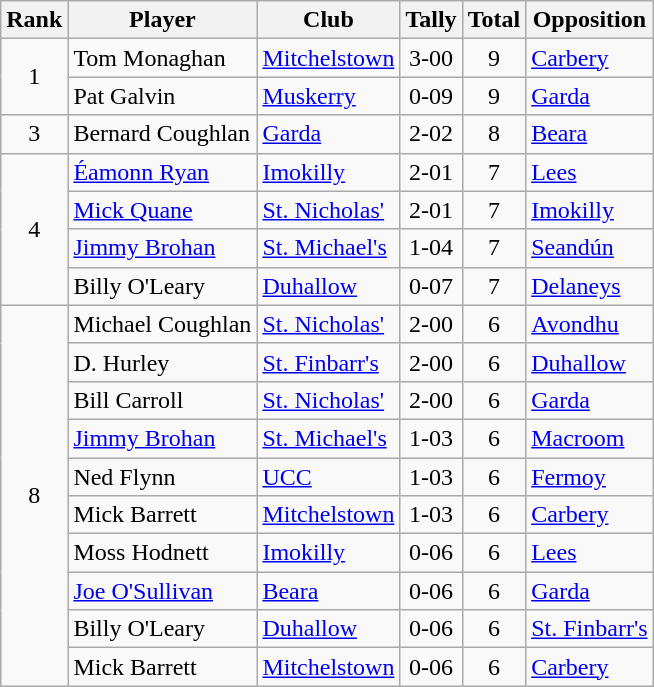<table class="wikitable">
<tr>
<th>Rank</th>
<th>Player</th>
<th>Club</th>
<th>Tally</th>
<th>Total</th>
<th>Opposition</th>
</tr>
<tr>
<td rowspan="2" style="text-align:center;">1</td>
<td>Tom Monaghan</td>
<td><a href='#'>Mitchelstown</a></td>
<td align=center>3-00</td>
<td align=center>9</td>
<td><a href='#'>Carbery</a></td>
</tr>
<tr>
<td>Pat Galvin</td>
<td><a href='#'>Muskerry</a></td>
<td align=center>0-09</td>
<td align=center>9</td>
<td><a href='#'>Garda</a></td>
</tr>
<tr>
<td rowspan="1" style="text-align:center;">3</td>
<td>Bernard Coughlan</td>
<td><a href='#'>Garda</a></td>
<td align=center>2-02</td>
<td align=center>8</td>
<td><a href='#'>Beara</a></td>
</tr>
<tr>
<td rowspan="4" style="text-align:center;">4</td>
<td><a href='#'>Éamonn Ryan</a></td>
<td><a href='#'>Imokilly</a></td>
<td align=center>2-01</td>
<td align=center>7</td>
<td><a href='#'>Lees</a></td>
</tr>
<tr>
<td><a href='#'>Mick Quane</a></td>
<td><a href='#'>St. Nicholas'</a></td>
<td align=center>2-01</td>
<td align=center>7</td>
<td><a href='#'>Imokilly</a></td>
</tr>
<tr>
<td><a href='#'>Jimmy Brohan</a></td>
<td><a href='#'>St. Michael's</a></td>
<td align=center>1-04</td>
<td align=center>7</td>
<td><a href='#'>Seandún</a></td>
</tr>
<tr>
<td>Billy O'Leary</td>
<td><a href='#'>Duhallow</a></td>
<td align=center>0-07</td>
<td align=center>7</td>
<td><a href='#'>Delaneys</a></td>
</tr>
<tr>
<td rowspan="10" style="text-align:center;">8</td>
<td>Michael Coughlan</td>
<td><a href='#'>St. Nicholas'</a></td>
<td align=center>2-00</td>
<td align=center>6</td>
<td><a href='#'>Avondhu</a></td>
</tr>
<tr>
<td>D. Hurley</td>
<td><a href='#'>St. Finbarr's</a></td>
<td align=center>2-00</td>
<td align=center>6</td>
<td><a href='#'>Duhallow</a></td>
</tr>
<tr>
<td>Bill Carroll</td>
<td><a href='#'>St. Nicholas'</a></td>
<td align=center>2-00</td>
<td align=center>6</td>
<td><a href='#'>Garda</a></td>
</tr>
<tr>
<td><a href='#'>Jimmy Brohan</a></td>
<td><a href='#'>St. Michael's</a></td>
<td align=center>1-03</td>
<td align=center>6</td>
<td><a href='#'>Macroom</a></td>
</tr>
<tr>
<td>Ned Flynn</td>
<td><a href='#'>UCC</a></td>
<td align=center>1-03</td>
<td align=center>6</td>
<td><a href='#'>Fermoy</a></td>
</tr>
<tr>
<td>Mick Barrett</td>
<td><a href='#'>Mitchelstown</a></td>
<td align=center>1-03</td>
<td align=center>6</td>
<td><a href='#'>Carbery</a></td>
</tr>
<tr>
<td>Moss Hodnett</td>
<td><a href='#'>Imokilly</a></td>
<td align=center>0-06</td>
<td align=center>6</td>
<td><a href='#'>Lees</a></td>
</tr>
<tr>
<td><a href='#'>Joe O'Sullivan</a></td>
<td><a href='#'>Beara</a></td>
<td align=center>0-06</td>
<td align=center>6</td>
<td><a href='#'>Garda</a></td>
</tr>
<tr>
<td>Billy O'Leary</td>
<td><a href='#'>Duhallow</a></td>
<td align=center>0-06</td>
<td align=center>6</td>
<td><a href='#'>St. Finbarr's</a></td>
</tr>
<tr>
<td>Mick Barrett</td>
<td><a href='#'>Mitchelstown</a></td>
<td align=center>0-06</td>
<td align=center>6</td>
<td><a href='#'>Carbery</a></td>
</tr>
</table>
